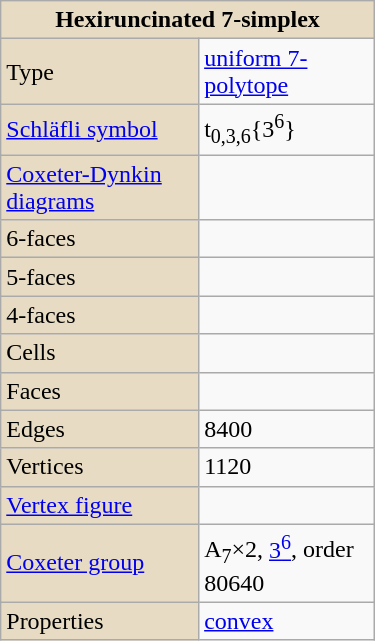<table class="wikitable" style="float:right; margin-left:8px; width:250px">
<tr>
<th style="background:#e7dcc3;" colspan="2">Hexiruncinated 7-simplex</th>
</tr>
<tr>
<td style="background:#e7dcc3;">Type</td>
<td><a href='#'>uniform 7-polytope</a></td>
</tr>
<tr>
<td style="background:#e7dcc3;"><a href='#'>Schläfli symbol</a></td>
<td>t<sub>0,3,6</sub>{3<sup>6</sup>}</td>
</tr>
<tr>
<td style="background:#e7dcc3;"><a href='#'>Coxeter-Dynkin diagrams</a></td>
<td></td>
</tr>
<tr>
<td style="background:#e7dcc3;">6-faces</td>
<td></td>
</tr>
<tr>
<td style="background:#e7dcc3;">5-faces</td>
<td></td>
</tr>
<tr>
<td style="background:#e7dcc3;">4-faces</td>
<td></td>
</tr>
<tr>
<td style="background:#e7dcc3;">Cells</td>
<td></td>
</tr>
<tr>
<td style="background:#e7dcc3;">Faces</td>
<td></td>
</tr>
<tr>
<td style="background:#e7dcc3;">Edges</td>
<td>8400</td>
</tr>
<tr>
<td style="background:#e7dcc3;">Vertices</td>
<td>1120</td>
</tr>
<tr>
<td style="background:#e7dcc3;"><a href='#'>Vertex figure</a></td>
<td></td>
</tr>
<tr>
<td style="background:#e7dcc3;"><a href='#'>Coxeter group</a></td>
<td>A<sub>7</sub>×2, <a href='#'>3<sup>6</sup></a>, order 80640</td>
</tr>
<tr>
<td style="background:#e7dcc3;">Properties</td>
<td><a href='#'>convex</a></td>
</tr>
</table>
